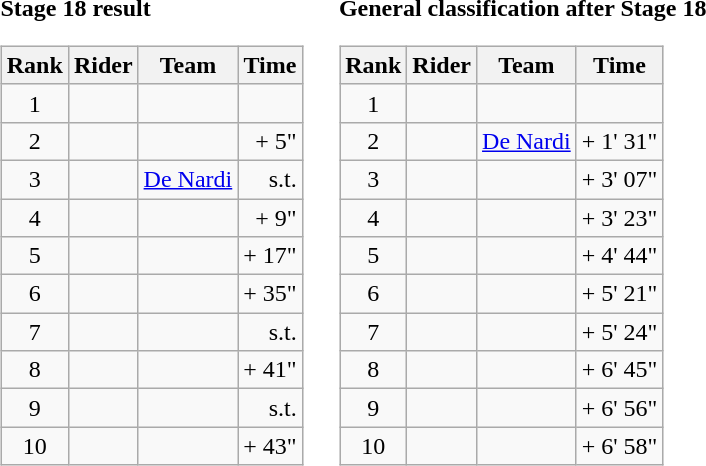<table>
<tr>
<td><strong>Stage 18 result</strong><br><table class="wikitable">
<tr>
<th scope="col">Rank</th>
<th scope="col">Rider</th>
<th scope="col">Team</th>
<th scope="col">Time</th>
</tr>
<tr>
<td style="text-align:center;">1</td>
<td></td>
<td></td>
<td style="text-align:right;"></td>
</tr>
<tr>
<td style="text-align:center;">2</td>
<td></td>
<td></td>
<td style="text-align:right;">+ 5"</td>
</tr>
<tr>
<td style="text-align:center;">3</td>
<td></td>
<td><a href='#'>De Nardi</a></td>
<td style="text-align:right;">s.t.</td>
</tr>
<tr>
<td style="text-align:center;">4</td>
<td></td>
<td></td>
<td style="text-align:right;">+ 9"</td>
</tr>
<tr>
<td style="text-align:center;">5</td>
<td></td>
<td></td>
<td style="text-align:right;">+ 17"</td>
</tr>
<tr>
<td style="text-align:center;">6</td>
<td></td>
<td></td>
<td style="text-align:right;">+ 35"</td>
</tr>
<tr>
<td style="text-align:center;">7</td>
<td></td>
<td></td>
<td style="text-align:right;">s.t.</td>
</tr>
<tr>
<td style="text-align:center;">8</td>
<td></td>
<td></td>
<td style="text-align:right;">+ 41"</td>
</tr>
<tr>
<td style="text-align:center;">9</td>
<td></td>
<td></td>
<td style="text-align:right;">s.t.</td>
</tr>
<tr>
<td style="text-align:center;">10</td>
<td></td>
<td></td>
<td style="text-align:right;">+ 43"</td>
</tr>
</table>
</td>
<td></td>
<td><strong>General classification after Stage 18</strong><br><table class="wikitable">
<tr>
<th scope="col">Rank</th>
<th scope="col">Rider</th>
<th scope="col">Team</th>
<th scope="col">Time</th>
</tr>
<tr>
<td style="text-align:center;">1</td>
<td></td>
<td></td>
<td style="text-align:right;"></td>
</tr>
<tr>
<td style="text-align:center;">2</td>
<td></td>
<td><a href='#'>De Nardi</a></td>
<td style="text-align:right;">+ 1' 31"</td>
</tr>
<tr>
<td style="text-align:center;">3</td>
<td></td>
<td></td>
<td style="text-align:right;">+ 3' 07"</td>
</tr>
<tr>
<td style="text-align:center;">4</td>
<td></td>
<td></td>
<td style="text-align:right;">+ 3' 23"</td>
</tr>
<tr>
<td style="text-align:center;">5</td>
<td></td>
<td></td>
<td style="text-align:right;">+ 4' 44"</td>
</tr>
<tr>
<td style="text-align:center;">6</td>
<td></td>
<td></td>
<td style="text-align:right;">+ 5' 21"</td>
</tr>
<tr>
<td style="text-align:center;">7</td>
<td></td>
<td></td>
<td style="text-align:right;">+ 5' 24"</td>
</tr>
<tr>
<td style="text-align:center;">8</td>
<td></td>
<td></td>
<td style="text-align:right;">+ 6' 45"</td>
</tr>
<tr>
<td style="text-align:center;">9</td>
<td></td>
<td></td>
<td style="text-align:right;">+ 6' 56"</td>
</tr>
<tr>
<td style="text-align:center;">10</td>
<td></td>
<td></td>
<td style="text-align:right;">+ 6' 58"</td>
</tr>
</table>
</td>
</tr>
</table>
